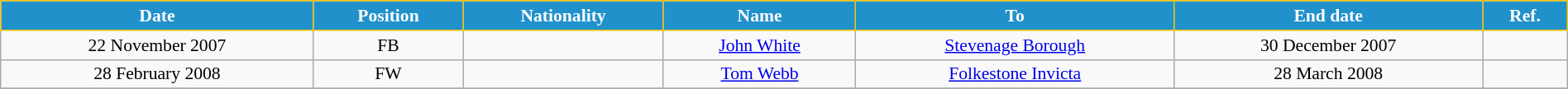<table class="wikitable" style="text-align:center; font-size:90%; width:100%;">
<tr>
<th style="background:#2191CC; color:white; border:1px solid #F7C408; text-align:center;">Date</th>
<th style="background:#2191CC; color:white; border:1px solid #F7C408; text-align:center;">Position</th>
<th style="background:#2191CC; color:white; border:1px solid #F7C408; text-align:center;">Nationality</th>
<th style="background:#2191CC; color:white; border:1px solid #F7C408; text-align:center;">Name</th>
<th style="background:#2191CC; color:white; border:1px solid #F7C408; text-align:center;">To</th>
<th style="background:#2191CC; color:white; border:1px solid #F7C408; text-align:center;">End date</th>
<th style="background:#2191CC; color:white; border:1px solid #F7C408; text-align:center;">Ref.</th>
</tr>
<tr>
<td>22 November 2007</td>
<td>FB</td>
<td></td>
<td><a href='#'>John White</a></td>
<td> <a href='#'>Stevenage Borough</a></td>
<td>30 December 2007</td>
<td></td>
</tr>
<tr>
<td>28 February 2008</td>
<td>FW</td>
<td></td>
<td><a href='#'>Tom Webb</a></td>
<td> <a href='#'>Folkestone Invicta</a></td>
<td>28 March 2008</td>
<td></td>
</tr>
<tr>
</tr>
</table>
